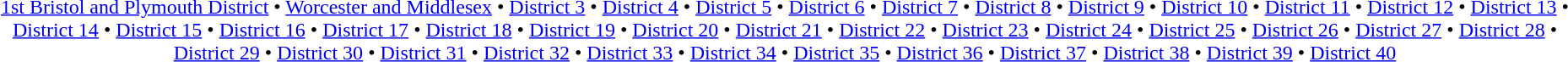<table id=toc class=toc summary=Contents>
<tr>
<td align=center><br><a href='#'>1st Bristol and Plymouth District</a> • <a href='#'>Worcester and Middlesex</a> • <a href='#'>District 3</a> • <a href='#'>District 4</a> • <a href='#'>District 5</a> • <a href='#'>District 6</a> • <a href='#'>District 7</a> • <a href='#'>District 8</a> • <a href='#'>District 9</a> • <a href='#'>District 10</a> • <a href='#'>District 11</a> • <a href='#'>District 12</a> • <a href='#'>District 13</a> • <a href='#'>District 14</a> • <a href='#'>District 15</a> • <a href='#'>District 16</a> • <a href='#'>District 17</a> • <a href='#'>District 18</a> • <a href='#'>District 19</a> • <a href='#'>District 20</a> • <a href='#'>District 21</a> • <a href='#'>District 22</a> • <a href='#'>District 23</a> • <a href='#'>District 24</a> • <a href='#'>District 25</a> • <a href='#'>District 26</a> • <a href='#'>District 27</a> • <a href='#'>District 28</a> • <a href='#'>District 29</a> • <a href='#'>District 30</a> • <a href='#'>District 31</a> • <a href='#'>District 32</a> • <a href='#'>District 33</a> • <a href='#'>District 34</a> • <a href='#'>District 35</a> • <a href='#'>District 36</a> • <a href='#'>District 37</a> • <a href='#'>District 38</a> • <a href='#'>District 39</a> • <a href='#'>District 40</a></td>
</tr>
</table>
